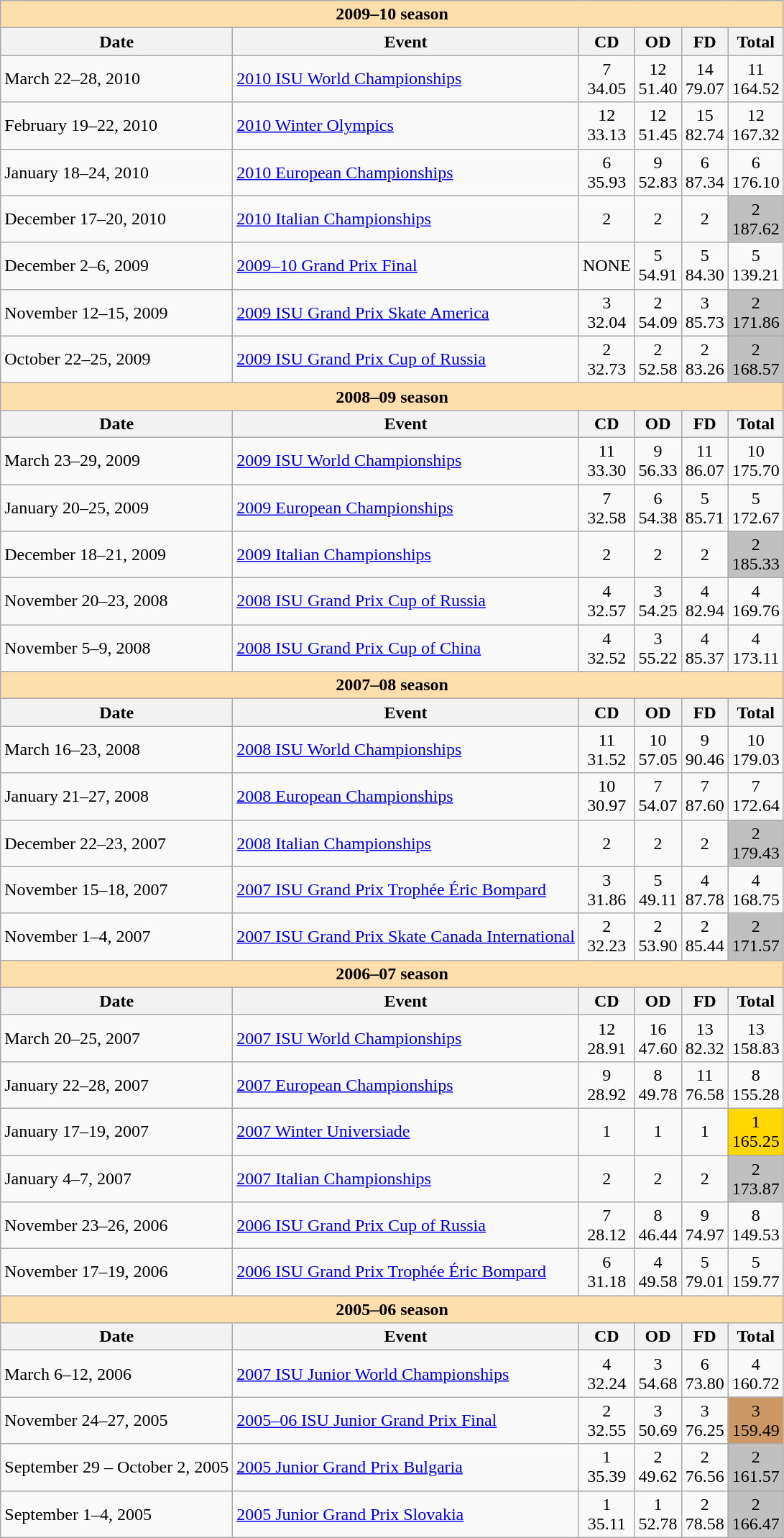<table class="wikitable">
<tr>
<th style="background-color: #ffdead;" colspan=6 align="center">2009–10 season</th>
</tr>
<tr>
<th>Date</th>
<th>Event</th>
<th>CD</th>
<th>OD</th>
<th>FD</th>
<th>Total</th>
</tr>
<tr>
<td>March 22–28, 2010</td>
<td><a href='#'>2010 ISU World Championships</a></td>
<td align="center">7 <br> 34.05</td>
<td align="center">12 <br> 51.40</td>
<td align="center">14 <br> 79.07</td>
<td align="center">11 <br> 164.52</td>
</tr>
<tr>
<td>February 19–22, 2010</td>
<td><a href='#'>2010 Winter Olympics</a></td>
<td align="center">12 <br> 33.13</td>
<td align="center">12 <br> 51.45</td>
<td align="center">15 <br> 82.74</td>
<td align="center">12 <br> 167.32</td>
</tr>
<tr>
<td>January 18–24, 2010</td>
<td><a href='#'>2010 European Championships</a></td>
<td align=center>6 <br> 35.93</td>
<td align=center>9 <br> 52.83</td>
<td align=center>6 <br> 87.34</td>
<td align=center>6 <br> 176.10</td>
</tr>
<tr>
<td>December 17–20, 2010</td>
<td><a href='#'>2010 Italian Championships</a></td>
<td align="center">2 <br></td>
<td align="center">2 <br></td>
<td align="center">2 <br></td>
<td align="center" bgcolor=silver>2 <br> 187.62</td>
</tr>
<tr>
<td>December 2–6, 2009</td>
<td><a href='#'>2009–10 Grand Prix Final</a></td>
<td align="center">NONE</td>
<td align="center">5 <br> 54.91</td>
<td align="center">5 <br> 84.30</td>
<td align="center">5 <br> 139.21</td>
</tr>
<tr>
<td>November 12–15, 2009</td>
<td><a href='#'>2009 ISU Grand Prix Skate America</a></td>
<td align="center">3 <br> 32.04</td>
<td align="center">2 <br> 54.09</td>
<td align="center">3 <br> 85.73</td>
<td align="center" bgcolor=silver>2 <br> 171.86</td>
</tr>
<tr>
<td>October 22–25, 2009</td>
<td><a href='#'>2009 ISU Grand Prix Cup of Russia</a></td>
<td align="center">2 <br> 32.73</td>
<td align="center">2 <br> 52.58</td>
<td align="center">2 <br> 83.26</td>
<td align="center" bgcolor=silver>2 <br> 168.57</td>
</tr>
<tr>
<th style="background-color: #ffdead;" colspan=6 align="center">2008–09 season</th>
</tr>
<tr>
<th>Date</th>
<th>Event</th>
<th>CD</th>
<th>OD</th>
<th>FD</th>
<th>Total</th>
</tr>
<tr>
<td>March 23–29, 2009</td>
<td><a href='#'>2009 ISU World Championships</a></td>
<td align="center">11 <br> 33.30</td>
<td align="center">9 <br> 56.33</td>
<td align="center">11 <br> 86.07</td>
<td align="center">10 <br> 175.70</td>
</tr>
<tr>
<td>January 20–25, 2009</td>
<td><a href='#'>2009 European Championships</a></td>
<td align=center>7 <br> 32.58</td>
<td align=center>6 <br> 54.38</td>
<td align=center>5 <br> 85.71</td>
<td align=center>5 <br> 172.67</td>
</tr>
<tr>
<td>December 18–21, 2009</td>
<td><a href='#'>2009 Italian Championships</a></td>
<td align="center">2 <br></td>
<td align="center">2 <br></td>
<td align="center">2 <br></td>
<td align="center" bgcolor=silver>2 <br> 185.33</td>
</tr>
<tr>
<td>November 20–23, 2008</td>
<td><a href='#'>2008 ISU Grand Prix Cup of Russia</a></td>
<td align="center">4 <br> 32.57</td>
<td align="center">3 <br> 54.25</td>
<td align="center">4 <br> 82.94</td>
<td align="center">4 <br> 169.76</td>
</tr>
<tr>
<td>November 5–9, 2008</td>
<td><a href='#'>2008 ISU Grand Prix Cup of China</a></td>
<td align="center">4 <br> 32.52</td>
<td align="center">3 <br> 55.22</td>
<td align="center">4 <br> 85.37</td>
<td align="center">4 <br> 173.11</td>
</tr>
<tr>
<th style="background-color: #ffdead;" colspan=6 align="center">2007–08 season</th>
</tr>
<tr>
<th>Date</th>
<th>Event</th>
<th>CD</th>
<th>OD</th>
<th>FD</th>
<th>Total</th>
</tr>
<tr>
<td>March 16–23, 2008</td>
<td><a href='#'>2008 ISU World Championships</a></td>
<td align="center">11 <br> 31.52</td>
<td align="center">10 <br> 57.05</td>
<td align="center">9 <br> 90.46</td>
<td align="center">10 <br> 179.03</td>
</tr>
<tr>
<td>January 21–27, 2008</td>
<td><a href='#'>2008 European Championships</a></td>
<td align=center>10 <br> 30.97</td>
<td align=center>7 <br> 54.07</td>
<td align=center>7 <br> 87.60</td>
<td align=center>7 <br> 172.64</td>
</tr>
<tr>
<td>December 22–23, 2007</td>
<td><a href='#'>2008 Italian Championships</a></td>
<td align="center">2 <br></td>
<td align="center">2 <br></td>
<td align="center">2 <br></td>
<td align="center" bgcolor=silver>2 <br> 179.43</td>
</tr>
<tr>
<td>November 15–18, 2007</td>
<td><a href='#'>2007 ISU Grand Prix Trophée Éric Bompard</a></td>
<td align="center">3 <br> 31.86</td>
<td align="center">5 <br> 49.11</td>
<td align="center">4 <br> 87.78</td>
<td align="center">4 <br> 168.75</td>
</tr>
<tr>
<td>November 1–4, 2007</td>
<td><a href='#'>2007 ISU Grand Prix Skate Canada International</a></td>
<td align="center">2 <br> 32.23</td>
<td align="center">2 <br> 53.90</td>
<td align="center">2 <br> 85.44</td>
<td align="center" bgcolor=silver>2 <br> 171.57</td>
</tr>
<tr>
<th style="background-color: #ffdead;" colspan=6 align="center">2006–07 season</th>
</tr>
<tr>
<th>Date</th>
<th>Event</th>
<th>CD</th>
<th>OD</th>
<th>FD</th>
<th>Total</th>
</tr>
<tr>
<td>March 20–25, 2007</td>
<td><a href='#'>2007 ISU World Championships</a></td>
<td align="center">12 <br> 28.91</td>
<td align="center">16 <br> 47.60</td>
<td align="center">13 <br> 82.32</td>
<td align="center">13 <br> 158.83</td>
</tr>
<tr>
<td>January 22–28, 2007</td>
<td><a href='#'>2007 European Championships</a></td>
<td align=center>9 <br> 28.92</td>
<td align=center>8 <br> 49.78</td>
<td align=center>11 <br> 76.58</td>
<td align=center>8 <br> 155.28</td>
</tr>
<tr>
<td>January 17–19, 2007</td>
<td><a href='#'>2007 Winter Universiade</a></td>
<td align="center">1 <br></td>
<td align="center">1 <br></td>
<td align="center">1 <br></td>
<td align="center" bgcolor=gold>1 <br> 165.25</td>
</tr>
<tr>
<td>January 4–7, 2007</td>
<td><a href='#'>2007 Italian Championships</a></td>
<td align="center">2 <br></td>
<td align="center">2 <br></td>
<td align="center">2 <br></td>
<td align="center" bgcolor=silver>2 <br> 173.87</td>
</tr>
<tr>
<td>November 23–26, 2006</td>
<td><a href='#'>2006 ISU Grand Prix Cup of Russia</a></td>
<td align="center">7 <br> 28.12</td>
<td align="center">8 <br> 46.44</td>
<td align="center">9 <br> 74.97</td>
<td align="center">8 <br> 149.53</td>
</tr>
<tr>
<td>November 17–19, 2006</td>
<td><a href='#'>2006 ISU Grand Prix Trophée Éric Bompard</a></td>
<td align="center">6 <br> 31.18</td>
<td align="center">4 <br> 49.58</td>
<td align="center">5 <br> 79.01</td>
<td align="center">5 <br> 159.77</td>
</tr>
<tr>
<th style="background-color: #ffdead;" colspan=6 align="center">2005–06 season</th>
</tr>
<tr>
<th>Date</th>
<th>Event</th>
<th>CD</th>
<th>OD</th>
<th>FD</th>
<th>Total</th>
</tr>
<tr>
<td>March 6–12, 2006</td>
<td><a href='#'>2007 ISU Junior World Championships</a></td>
<td align="center">4 <br> 32.24</td>
<td align="center">3 <br> 54.68</td>
<td align="center">6 <br> 73.80</td>
<td align="center">4 <br> 160.72</td>
</tr>
<tr>
<td>November 24–27, 2005</td>
<td><a href='#'>2005–06 ISU Junior Grand Prix Final</a></td>
<td align="center">2 <br> 32.55</td>
<td align="center">3 <br> 50.69</td>
<td align="center">3 <br> 76.25</td>
<td align="center" bgcolor=cc9966>3 <br> 159.49</td>
</tr>
<tr>
<td>September 29 – October 2, 2005</td>
<td><a href='#'>2005 Junior Grand Prix Bulgaria</a></td>
<td align="center">1 <br> 35.39</td>
<td align="center">2 <br> 49.62</td>
<td align="center">2 <br> 76.56</td>
<td align="center" bgcolor=silver>2 <br> 161.57</td>
</tr>
<tr>
<td>September 1–4, 2005</td>
<td><a href='#'>2005 Junior Grand Prix Slovakia</a></td>
<td align="center">1 <br> 35.11</td>
<td align="center">1 <br> 52.78</td>
<td align="center">2 <br> 78.58</td>
<td align="center" bgcolor=silver>2 <br> 166.47</td>
</tr>
</table>
